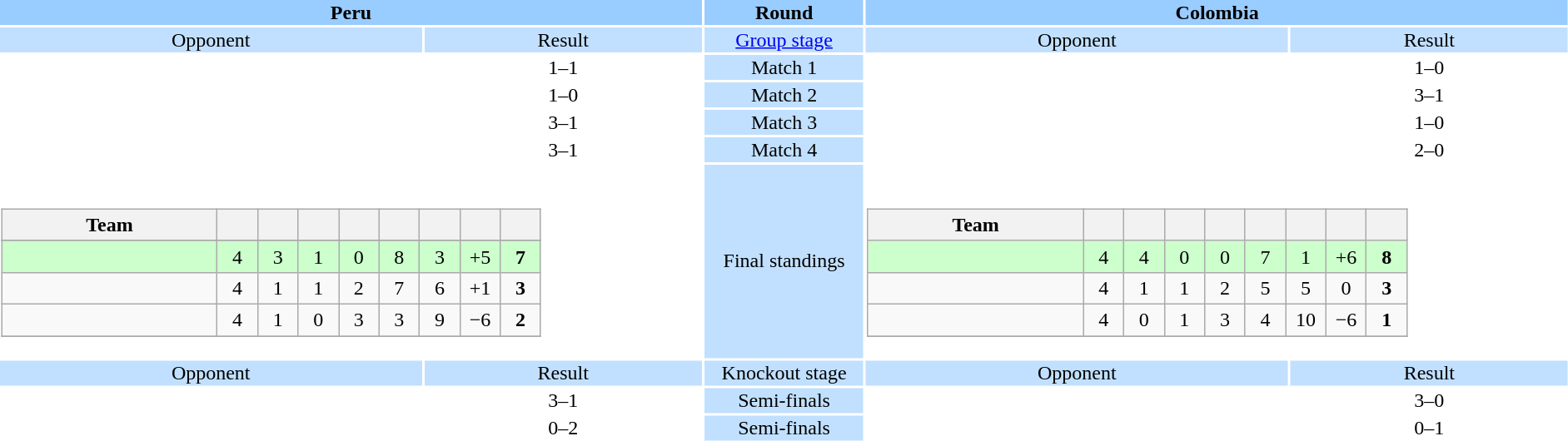<table style="width:100%; text-align:center;">
<tr style="vertical-align:top; background:#9cf;">
<th colspan=2 style="width:1*">Peru</th>
<th>Round</th>
<th colspan=2 style="width:1*">Colombia</th>
</tr>
<tr style="vertical-align:top; background:#c1e0ff;">
<td>Opponent</td>
<td>Result</td>
<td><a href='#'>Group stage</a></td>
<td>Opponent</td>
<td>Result</td>
</tr>
<tr>
<td></td>
<td>1–1</td>
<td style="background:#c1e0ff;">Match 1</td>
<td></td>
<td>1–0</td>
<td></td>
</tr>
<tr>
<td></td>
<td>1–0</td>
<td style="background:#c1e0ff;">Match 2</td>
<td></td>
<td>3–1</td>
<td></td>
</tr>
<tr>
<td></td>
<td>3–1</td>
<td style="background:#c1e0ff;">Match 3</td>
<td></td>
<td>1–0</td>
<td></td>
</tr>
<tr>
<td></td>
<td>3–1</td>
<td style="background:#c1e0ff;">Match 4</td>
<td></td>
<td>2–0</td>
<td></td>
</tr>
<tr>
<td colspan="2" style="text-align:center;"><br><table class="wikitable" style="text-align: center;">
<tr>
<th width="165">Team</th>
<th width="25"></th>
<th width="25"></th>
<th width="25"></th>
<th width="25"></th>
<th width="25"></th>
<th width="25"></th>
<th width="25"></th>
<th width="25"></th>
</tr>
<tr style="background:#cfc;">
</tr>
<tr align=center bgcolor=ccffcc>
<td align=left></td>
<td>4</td>
<td>3</td>
<td>1</td>
<td>0</td>
<td>8</td>
<td>3</td>
<td>+5</td>
<td><strong>7</strong></td>
</tr>
<tr align=center>
<td align=left></td>
<td>4</td>
<td>1</td>
<td>1</td>
<td>2</td>
<td>7</td>
<td>6</td>
<td>+1</td>
<td><strong>3</strong></td>
</tr>
<tr align=center>
<td align=left></td>
<td>4</td>
<td>1</td>
<td>0</td>
<td>3</td>
<td>3</td>
<td>9</td>
<td>−6</td>
<td><strong>2</strong></td>
</tr>
<tr>
</tr>
</table>
</td>
<td style="background:#c1e0ff;">Final standings</td>
<td colspan="2" style="text-align:center;"><br><table class="wikitable" style="text-align: center;">
<tr>
<th width="165">Team</th>
<th width="25"></th>
<th width="25"></th>
<th width="25"></th>
<th width="25"></th>
<th width="25"></th>
<th width="25"></th>
<th width="25"></th>
<th width="25"></th>
</tr>
<tr style="background:#cfc;">
<td align=left></td>
<td>4</td>
<td>4</td>
<td>0</td>
<td>0</td>
<td>7</td>
<td>1</td>
<td>+6</td>
<td><strong>8</strong></td>
</tr>
<tr align=center>
<td align=left></td>
<td>4</td>
<td>1</td>
<td>1</td>
<td>2</td>
<td>5</td>
<td>5</td>
<td>0</td>
<td><strong>3</strong></td>
</tr>
<tr align=center>
<td align=left></td>
<td>4</td>
<td>0</td>
<td>1</td>
<td>3</td>
<td>4</td>
<td>10</td>
<td>−6</td>
<td><strong>1</strong></td>
</tr>
<tr>
</tr>
</table>
</td>
</tr>
<tr style="vertical-align:top; background:#c1e0ff;">
<td>Opponent</td>
<td>Result</td>
<td>Knockout stage</td>
<td>Opponent</td>
<td>Result</td>
</tr>
<tr>
<td></td>
<td>3–1</td>
<td style="background:#c1e0ff;">Semi-finals</td>
<td></td>
<td>3–0</td>
</tr>
<tr>
<td></td>
<td>0–2</td>
<td style="background:#c1e0ff;">Semi-finals</td>
<td></td>
<td>0–1</td>
</tr>
</table>
